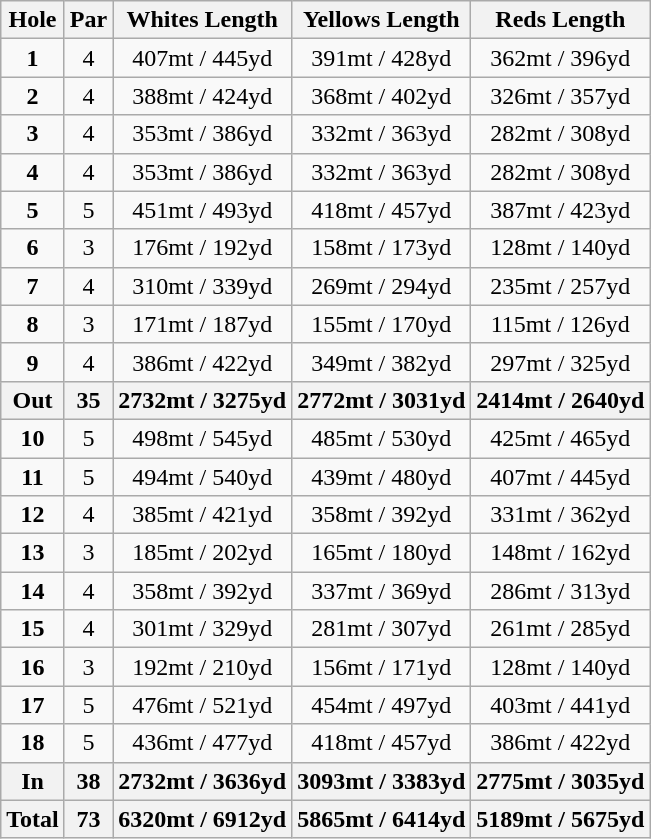<table class="wikitable" style="text-align:center;">
<tr>
<th>Hole</th>
<th>Par</th>
<th>Whites Length</th>
<th>Yellows Length</th>
<th>Reds Length</th>
</tr>
<tr>
<td><strong>1</strong></td>
<td>4</td>
<td>407mt / 445yd</td>
<td>391mt / 428yd</td>
<td>362mt / 396yd</td>
</tr>
<tr>
<td><strong>2</strong></td>
<td>4</td>
<td>388mt / 424yd</td>
<td>368mt / 402yd</td>
<td>326mt / 357yd</td>
</tr>
<tr>
<td><strong>3</strong></td>
<td>4</td>
<td>353mt / 386yd</td>
<td>332mt / 363yd</td>
<td>282mt / 308yd</td>
</tr>
<tr>
<td><strong>4</strong></td>
<td>4</td>
<td>353mt / 386yd</td>
<td>332mt / 363yd</td>
<td>282mt / 308yd</td>
</tr>
<tr>
<td><strong>5</strong></td>
<td>5</td>
<td>451mt / 493yd</td>
<td>418mt / 457yd</td>
<td>387mt / 423yd</td>
</tr>
<tr>
<td><strong>6</strong></td>
<td>3</td>
<td>176mt / 192yd</td>
<td>158mt / 173yd</td>
<td>128mt / 140yd</td>
</tr>
<tr>
<td><strong>7</strong></td>
<td>4</td>
<td>310mt / 339yd</td>
<td>269mt / 294yd</td>
<td>235mt / 257yd</td>
</tr>
<tr>
<td><strong>8</strong></td>
<td>3</td>
<td>171mt / 187yd</td>
<td>155mt / 170yd</td>
<td>115mt / 126yd</td>
</tr>
<tr>
<td><strong>9</strong></td>
<td>4</td>
<td>386mt / 422yd</td>
<td>349mt / 382yd</td>
<td>297mt / 325yd</td>
</tr>
<tr>
<th><strong>Out</strong></th>
<th>35</th>
<th>2732mt / 3275yd</th>
<th>2772mt / 3031yd</th>
<th>2414mt / 2640yd</th>
</tr>
<tr>
<td><strong>10</strong></td>
<td>5</td>
<td>498mt / 545yd</td>
<td>485mt / 530yd</td>
<td>425mt / 465yd</td>
</tr>
<tr>
<td><strong>11</strong></td>
<td>5</td>
<td>494mt / 540yd</td>
<td>439mt / 480yd</td>
<td>407mt / 445yd</td>
</tr>
<tr>
<td><strong>12</strong></td>
<td>4</td>
<td>385mt / 421yd</td>
<td>358mt / 392yd</td>
<td>331mt / 362yd</td>
</tr>
<tr>
<td><strong>13</strong></td>
<td>3</td>
<td>185mt / 202yd</td>
<td>165mt / 180yd</td>
<td>148mt / 162yd</td>
</tr>
<tr>
<td><strong>14</strong></td>
<td>4</td>
<td>358mt / 392yd</td>
<td>337mt / 369yd</td>
<td>286mt / 313yd</td>
</tr>
<tr>
<td><strong>15</strong></td>
<td>4</td>
<td>301mt / 329yd</td>
<td>281mt / 307yd</td>
<td>261mt / 285yd</td>
</tr>
<tr>
<td><strong>16</strong></td>
<td>3</td>
<td>192mt / 210yd</td>
<td>156mt / 171yd</td>
<td>128mt / 140yd</td>
</tr>
<tr>
<td><strong>17</strong></td>
<td>5</td>
<td>476mt / 521yd</td>
<td>454mt / 497yd</td>
<td>403mt / 441yd</td>
</tr>
<tr>
<td><strong>18</strong></td>
<td>5</td>
<td>436mt / 477yd</td>
<td>418mt / 457yd</td>
<td>386mt / 422yd</td>
</tr>
<tr>
<th><strong>In</strong></th>
<th>38</th>
<th>2732mt / 3636yd</th>
<th>3093mt / 3383yd</th>
<th>2775mt / 3035yd</th>
</tr>
<tr>
<th><strong>Total</strong></th>
<th>73</th>
<th>6320mt / 6912yd</th>
<th>5865mt / 6414yd</th>
<th>5189mt / 5675yd</th>
</tr>
</table>
